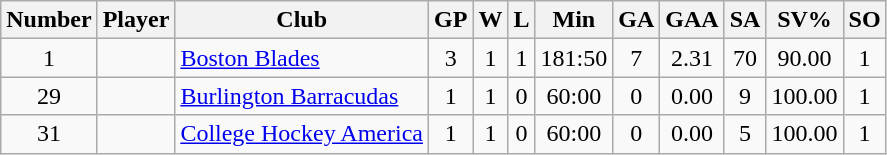<table class="wikitable sortable" style="text-align: center;">
<tr>
<th>Number</th>
<th>Player</th>
<th>Club</th>
<th>GP</th>
<th>W</th>
<th>L</th>
<th>Min</th>
<th>GA</th>
<th>GAA</th>
<th>SA</th>
<th>SV%</th>
<th>SO</th>
</tr>
<tr>
<td>1</td>
<td align=left></td>
<td align=left> <a href='#'>Boston Blades</a></td>
<td>3</td>
<td>1</td>
<td>1</td>
<td>181:50</td>
<td>7</td>
<td>2.31</td>
<td>70</td>
<td>90.00</td>
<td>1</td>
</tr>
<tr>
<td>29</td>
<td align=left></td>
<td align=left> <a href='#'>Burlington Barracudas</a></td>
<td>1</td>
<td>1</td>
<td>0</td>
<td>60:00</td>
<td>0</td>
<td>0.00</td>
<td>9</td>
<td>100.00</td>
<td>1</td>
</tr>
<tr>
<td>31</td>
<td align=left></td>
<td align=left> <a href='#'>College Hockey America</a></td>
<td>1</td>
<td>1</td>
<td>0</td>
<td>60:00</td>
<td>0</td>
<td>0.00</td>
<td>5</td>
<td>100.00</td>
<td>1</td>
</tr>
</table>
